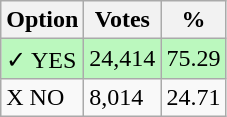<table class="wikitable">
<tr>
<th>Option</th>
<th>Votes</th>
<th>%</th>
</tr>
<tr>
<td style=background:#bbf8be>✓ YES</td>
<td style=background:#bbf8be>24,414</td>
<td style=background:#bbf8be>75.29</td>
</tr>
<tr>
<td>X NO</td>
<td>8,014</td>
<td>24.71</td>
</tr>
</table>
